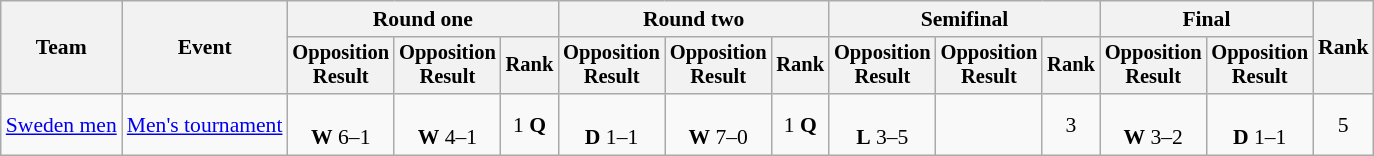<table class=wikitable style=font-size:90%;text-align:center>
<tr>
<th rowspan=2>Team</th>
<th rowspan=2>Event</th>
<th colspan=3>Round one</th>
<th colspan=3>Round two</th>
<th colspan=3>Semifinal</th>
<th colspan=2>Final</th>
<th rowspan=2>Rank</th>
</tr>
<tr style=font-size:95%>
<th>Opposition<br>Result</th>
<th>Opposition<br>Result</th>
<th>Rank</th>
<th>Opposition<br>Result</th>
<th>Opposition<br>Result</th>
<th>Rank</th>
<th>Opposition<br>Result</th>
<th>Opposition<br>Result</th>
<th>Rank</th>
<th>Opposition<br>Result</th>
<th>Opposition<br>Result</th>
</tr>
<tr>
<td align=left><a href='#'>Sweden men</a></td>
<td align=left><a href='#'>Men's tournament</a></td>
<td><br><strong>W</strong> 6–1</td>
<td><br><strong>W</strong> 4–1</td>
<td>1 <strong>Q</strong></td>
<td><br><strong>D</strong> 1–1</td>
<td><br><strong>W</strong> 7–0</td>
<td>1 <strong>Q</strong></td>
<td><br><strong>L</strong> 3–5</td>
<td></td>
<td>3</td>
<td><br><strong>W</strong> 3–2</td>
<td><br><strong>D</strong> 1–1</td>
<td>5</td>
</tr>
</table>
